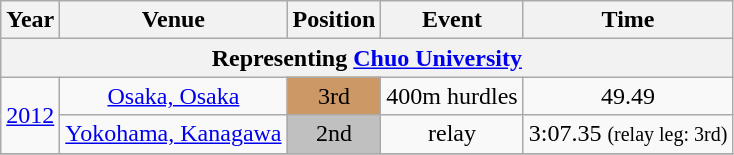<table class="wikitable sortable" style=text-align:center>
<tr>
<th>Year</th>
<th>Venue</th>
<th>Position</th>
<th>Event</th>
<th>Time</th>
</tr>
<tr>
<th colspan="5">Representing <a href='#'>Chuo University</a></th>
</tr>
<tr>
<td rowspan=2><a href='#'>2012</a></td>
<td><a href='#'>Osaka, Osaka</a></td>
<td bgcolor="cc9966">3rd</td>
<td>400m hurdles</td>
<td>49.49 </td>
</tr>
<tr>
<td><a href='#'>Yokohama, Kanagawa</a></td>
<td bgcolor="silver">2nd</td>
<td> relay</td>
<td>3:07.35 <small>(relay leg: 3rd)</small></td>
</tr>
<tr>
</tr>
</table>
